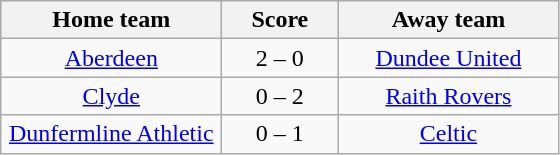<table class="wikitable" style="text-align: center">
<tr>
<th width=140>Home team</th>
<th width=70>Score</th>
<th width=140>Away team</th>
</tr>
<tr>
<td><a href='#'>Aberdeen</a></td>
<td>2 – 0</td>
<td><a href='#'>Dundee United</a></td>
</tr>
<tr>
<td><a href='#'>Clyde</a></td>
<td>0 – 2</td>
<td><a href='#'>Raith Rovers</a></td>
</tr>
<tr>
<td><a href='#'>Dunfermline Athletic</a></td>
<td>0 – 1</td>
<td><a href='#'>Celtic</a></td>
</tr>
</table>
